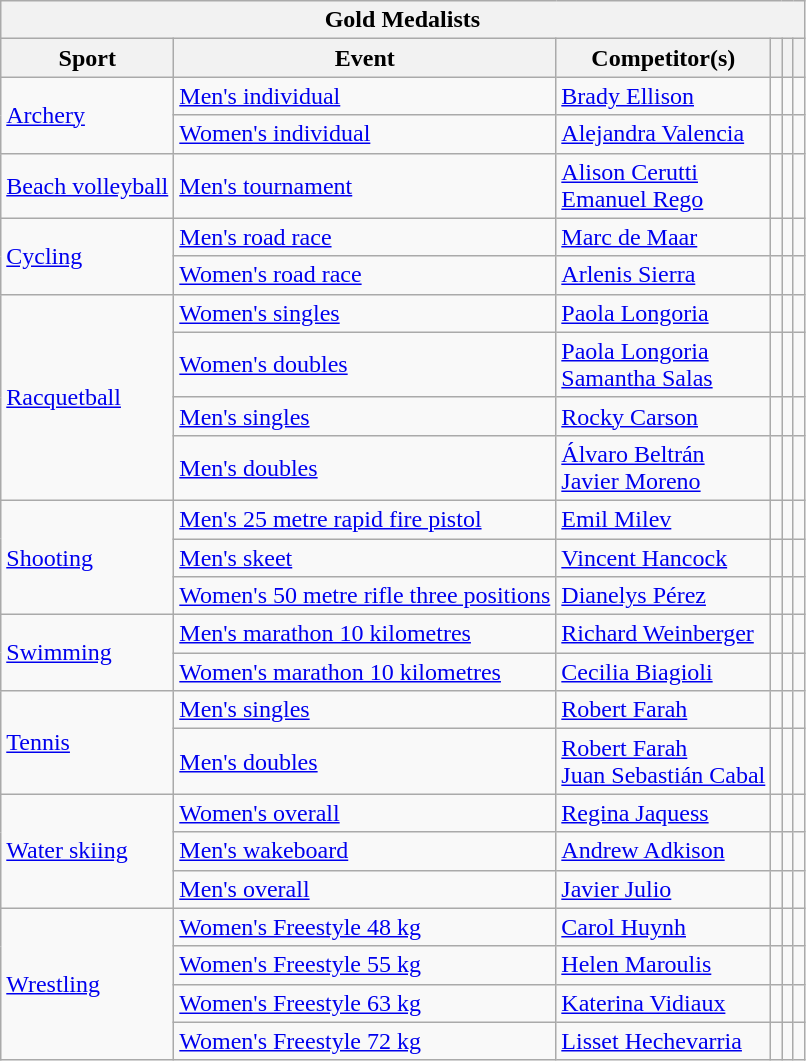<table class="wikitable">
<tr>
<th colspan="14">Gold Medalists</th>
</tr>
<tr>
<th>Sport</th>
<th>Event</th>
<th>Competitor(s)</th>
<th></th>
<th></th>
<th></th>
</tr>
<tr>
<td rowspan="2"><a href='#'>Archery</a></td>
<td><a href='#'>Men's individual</a></td>
<td><a href='#'>Brady Ellison</a></td>
<td></td>
<td></td>
<td></td>
</tr>
<tr>
<td><a href='#'>Women's individual</a></td>
<td><a href='#'>Alejandra Valencia</a></td>
<td></td>
<td></td>
<td></td>
</tr>
<tr>
<td><a href='#'>Beach volleyball</a></td>
<td><a href='#'>Men's tournament</a></td>
<td><a href='#'>Alison Cerutti</a><br><a href='#'>Emanuel Rego</a></td>
<td></td>
<td></td>
<td></td>
</tr>
<tr>
<td rowspan="2"><a href='#'>Cycling</a></td>
<td><a href='#'>Men's road race</a></td>
<td><a href='#'>Marc de Maar</a></td>
<td></td>
<td></td>
<td></td>
</tr>
<tr>
<td><a href='#'>Women's road race</a></td>
<td><a href='#'>Arlenis Sierra</a></td>
<td></td>
<td></td>
<td></td>
</tr>
<tr>
<td rowspan="4"><a href='#'>Racquetball</a></td>
<td><a href='#'>Women's singles</a></td>
<td><a href='#'>Paola Longoria</a></td>
<td></td>
<td></td>
<td></td>
</tr>
<tr>
<td><a href='#'>Women's doubles</a></td>
<td><a href='#'>Paola Longoria</a><br><a href='#'>Samantha Salas</a></td>
<td></td>
<td></td>
<td></td>
</tr>
<tr>
<td><a href='#'>Men's singles</a></td>
<td><a href='#'>Rocky Carson</a></td>
<td></td>
<td></td>
<td></td>
</tr>
<tr>
<td><a href='#'>Men's doubles</a></td>
<td><a href='#'>Álvaro Beltrán</a><br><a href='#'>Javier Moreno</a></td>
<td></td>
<td></td>
<td></td>
</tr>
<tr>
<td rowspan="3"><a href='#'>Shooting</a></td>
<td><a href='#'>Men's 25 metre rapid fire pistol</a></td>
<td><a href='#'>Emil Milev</a></td>
<td></td>
<td></td>
<td></td>
</tr>
<tr>
<td><a href='#'>Men's skeet</a></td>
<td><a href='#'>Vincent Hancock</a></td>
<td></td>
<td></td>
<td></td>
</tr>
<tr>
<td><a href='#'>Women's 50 metre rifle three positions</a></td>
<td><a href='#'>Dianelys Pérez</a></td>
<td></td>
<td></td>
<td></td>
</tr>
<tr>
<td rowspan="2"><a href='#'>Swimming</a></td>
<td><a href='#'>Men's marathon 10 kilometres</a></td>
<td><a href='#'>Richard Weinberger</a></td>
<td></td>
<td></td>
<td></td>
</tr>
<tr>
<td><a href='#'>Women's marathon 10 kilometres</a></td>
<td><a href='#'>Cecilia Biagioli</a></td>
<td></td>
<td></td>
<td></td>
</tr>
<tr>
<td rowspan="2"><a href='#'>Tennis</a></td>
<td><a href='#'>Men's singles</a></td>
<td><a href='#'>Robert Farah</a></td>
<td></td>
<td></td>
<td></td>
</tr>
<tr>
<td><a href='#'>Men's doubles</a></td>
<td><a href='#'>Robert Farah</a><br><a href='#'>Juan Sebastián Cabal</a></td>
<td></td>
<td></td>
<td></td>
</tr>
<tr>
<td rowspan="3"><a href='#'>Water skiing</a></td>
<td><a href='#'>Women's overall</a></td>
<td><a href='#'>Regina Jaquess</a></td>
<td></td>
<td></td>
<td></td>
</tr>
<tr>
<td><a href='#'>Men's wakeboard</a></td>
<td><a href='#'>Andrew Adkison</a></td>
<td></td>
<td></td>
<td></td>
</tr>
<tr>
<td><a href='#'>Men's overall</a></td>
<td><a href='#'>Javier Julio</a></td>
<td></td>
<td></td>
<td></td>
</tr>
<tr>
<td rowspan="4"><a href='#'>Wrestling</a></td>
<td><a href='#'>Women's Freestyle 48 kg</a></td>
<td><a href='#'>Carol Huynh</a></td>
<td></td>
<td></td>
<td></td>
</tr>
<tr>
<td><a href='#'>Women's Freestyle 55 kg</a></td>
<td><a href='#'>Helen Maroulis</a></td>
<td></td>
<td></td>
<td></td>
</tr>
<tr>
<td><a href='#'>Women's Freestyle 63 kg</a></td>
<td><a href='#'>Katerina Vidiaux</a></td>
<td></td>
<td></td>
<td></td>
</tr>
<tr>
<td><a href='#'>Women's Freestyle 72 kg</a></td>
<td><a href='#'>Lisset Hechevarria</a></td>
<td></td>
<td></td>
<td></td>
</tr>
</table>
